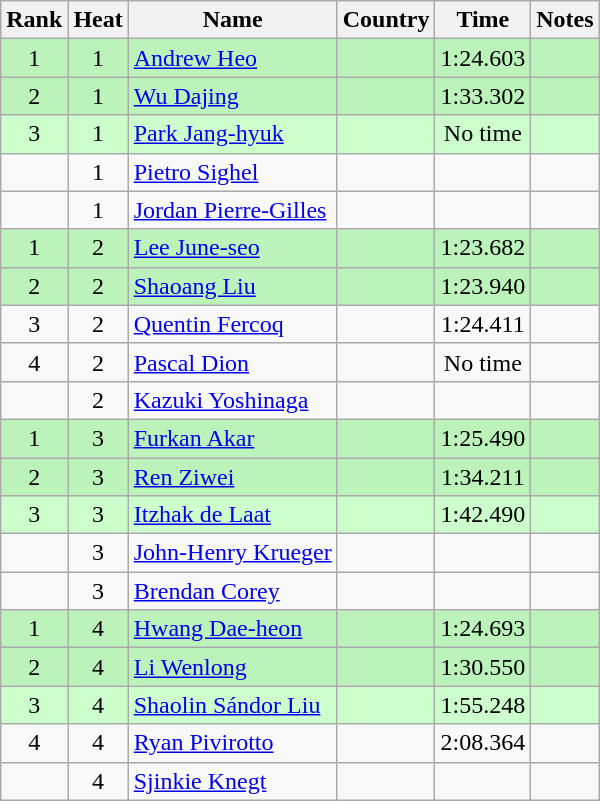<table class="wikitable sortable" style="text-align:center">
<tr>
<th>Rank</th>
<th>Heat</th>
<th>Name</th>
<th>Country</th>
<th>Time</th>
<th>Notes</th>
</tr>
<tr bgcolor=#bbf3bb>
<td>1</td>
<td>1</td>
<td align=left><a href='#'>Andrew Heo</a></td>
<td align=left></td>
<td>1:24.603</td>
<td><strong></strong></td>
</tr>
<tr bgcolor=#bbf3bb>
<td>2</td>
<td>1</td>
<td align=left><a href='#'>Wu Dajing</a></td>
<td align=left></td>
<td>1:33.302</td>
<td><strong></strong></td>
</tr>
<tr bgcolor=#ccffcc>
<td>3</td>
<td>1</td>
<td align=left><a href='#'>Park Jang-hyuk</a></td>
<td align=left></td>
<td>No time</td>
<td><strong></strong></td>
</tr>
<tr>
<td></td>
<td>1</td>
<td align=left><a href='#'>Pietro Sighel</a></td>
<td align=left></td>
<td></td>
<td><strong></strong></td>
</tr>
<tr>
<td></td>
<td>1</td>
<td align=left><a href='#'>Jordan Pierre-Gilles</a></td>
<td align=left></td>
<td></td>
<td><strong></strong></td>
</tr>
<tr bgcolor=#bbf3bb>
<td>1</td>
<td>2</td>
<td align=left><a href='#'>Lee June-seo</a></td>
<td align=left></td>
<td>1:23.682</td>
<td><strong></strong></td>
</tr>
<tr bgcolor=#bbf3bb>
<td>2</td>
<td>2</td>
<td align=left><a href='#'>Shaoang Liu</a></td>
<td align=left></td>
<td>1:23.940</td>
<td><strong></strong></td>
</tr>
<tr>
<td>3</td>
<td>2</td>
<td align=left><a href='#'>Quentin Fercoq</a></td>
<td align=left></td>
<td>1:24.411</td>
<td></td>
</tr>
<tr>
<td>4</td>
<td>2</td>
<td align=left><a href='#'>Pascal Dion</a></td>
<td align=left></td>
<td>No time</td>
<td></td>
</tr>
<tr>
<td></td>
<td>2</td>
<td align=left><a href='#'>Kazuki Yoshinaga</a></td>
<td align=left></td>
<td></td>
<td><strong></strong></td>
</tr>
<tr bgcolor=#bbf3bb>
<td>1</td>
<td>3</td>
<td align=left><a href='#'>Furkan Akar</a></td>
<td align=left></td>
<td>1:25.490</td>
<td><strong></strong></td>
</tr>
<tr bgcolor=#bbf3bb>
<td>2</td>
<td>3</td>
<td align=left><a href='#'>Ren Ziwei</a></td>
<td align=left></td>
<td>1:34.211</td>
<td><strong></strong></td>
</tr>
<tr bgcolor=#ccffcc>
<td>3</td>
<td>3</td>
<td align=left><a href='#'>Itzhak de Laat</a></td>
<td align=left></td>
<td>1:42.490</td>
<td><strong></strong></td>
</tr>
<tr>
<td></td>
<td>3</td>
<td align=left><a href='#'>John-Henry Krueger</a></td>
<td align=left></td>
<td></td>
<td><strong></strong></td>
</tr>
<tr>
<td></td>
<td>3</td>
<td align=left><a href='#'>Brendan Corey</a></td>
<td align=left></td>
<td></td>
<td><strong></strong></td>
</tr>
<tr bgcolor=#bbf3bb>
<td>1</td>
<td>4</td>
<td align=left><a href='#'>Hwang Dae-heon</a></td>
<td align=left></td>
<td>1:24.693</td>
<td><strong></strong></td>
</tr>
<tr bgcolor=#bbf3bb>
<td>2</td>
<td>4</td>
<td align=left><a href='#'>Li Wenlong</a></td>
<td align=left></td>
<td>1:30.550</td>
<td><strong></strong></td>
</tr>
<tr bgcolor=#ccffcc>
<td>3</td>
<td>4</td>
<td align=left><a href='#'>Shaolin Sándor Liu</a></td>
<td align=left></td>
<td>1:55.248</td>
<td><strong></strong></td>
</tr>
<tr>
<td>4</td>
<td>4</td>
<td align=left><a href='#'>Ryan Pivirotto</a></td>
<td align=left></td>
<td>2:08.364</td>
<td></td>
</tr>
<tr>
<td></td>
<td>4</td>
<td align=left><a href='#'>Sjinkie Knegt</a></td>
<td align=left></td>
<td></td>
<td><strong></strong></td>
</tr>
</table>
